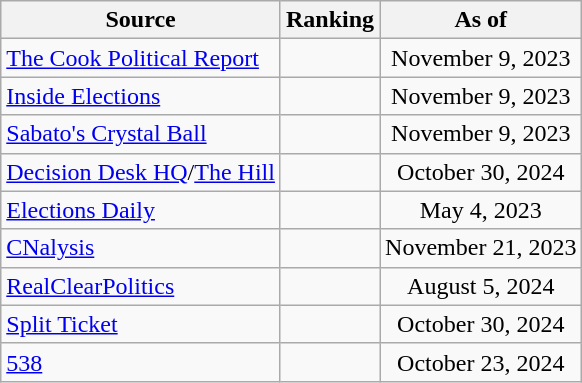<table class="wikitable" style="text-align:center">
<tr>
<th>Source</th>
<th>Ranking</th>
<th>As of</th>
</tr>
<tr>
<td align=left><a href='#'>The Cook Political Report</a></td>
<td></td>
<td>November 9, 2023</td>
</tr>
<tr>
<td align=left><a href='#'>Inside Elections</a></td>
<td></td>
<td>November 9, 2023</td>
</tr>
<tr>
<td align=left><a href='#'>Sabato's Crystal Ball</a></td>
<td></td>
<td>November 9, 2023</td>
</tr>
<tr>
<td align=left><a href='#'>Decision Desk HQ</a>/<a href='#'>The Hill</a></td>
<td></td>
<td>October 30, 2024</td>
</tr>
<tr>
<td align=left><a href='#'>Elections Daily</a></td>
<td></td>
<td>May 4, 2023</td>
</tr>
<tr>
<td align=left><a href='#'>CNalysis</a></td>
<td></td>
<td>November 21, 2023</td>
</tr>
<tr>
<td align=left><a href='#'>RealClearPolitics</a></td>
<td></td>
<td>August 5, 2024</td>
</tr>
<tr>
<td align="left"><a href='#'>Split Ticket</a></td>
<td></td>
<td>October 30, 2024</td>
</tr>
<tr>
<td align="left"><a href='#'>538</a></td>
<td></td>
<td>October 23, 2024</td>
</tr>
</table>
